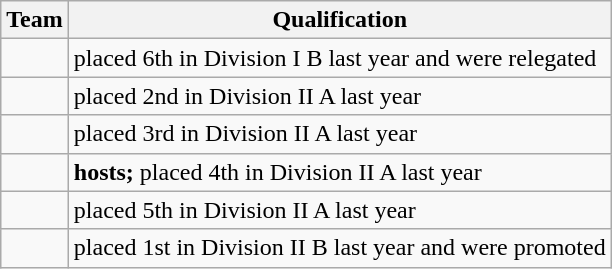<table class="wikitable">
<tr>
<th>Team</th>
<th>Qualification</th>
</tr>
<tr>
<td></td>
<td>placed 6th in Division I B last year and were relegated</td>
</tr>
<tr>
<td></td>
<td>placed 2nd in Division II A last year</td>
</tr>
<tr>
<td></td>
<td>placed 3rd in Division II A last year</td>
</tr>
<tr>
<td></td>
<td><strong>hosts;</strong> placed 4th in Division II A last year</td>
</tr>
<tr>
<td></td>
<td>placed 5th in Division II A last year</td>
</tr>
<tr>
<td></td>
<td>placed 1st in Division II B last year and were promoted</td>
</tr>
</table>
